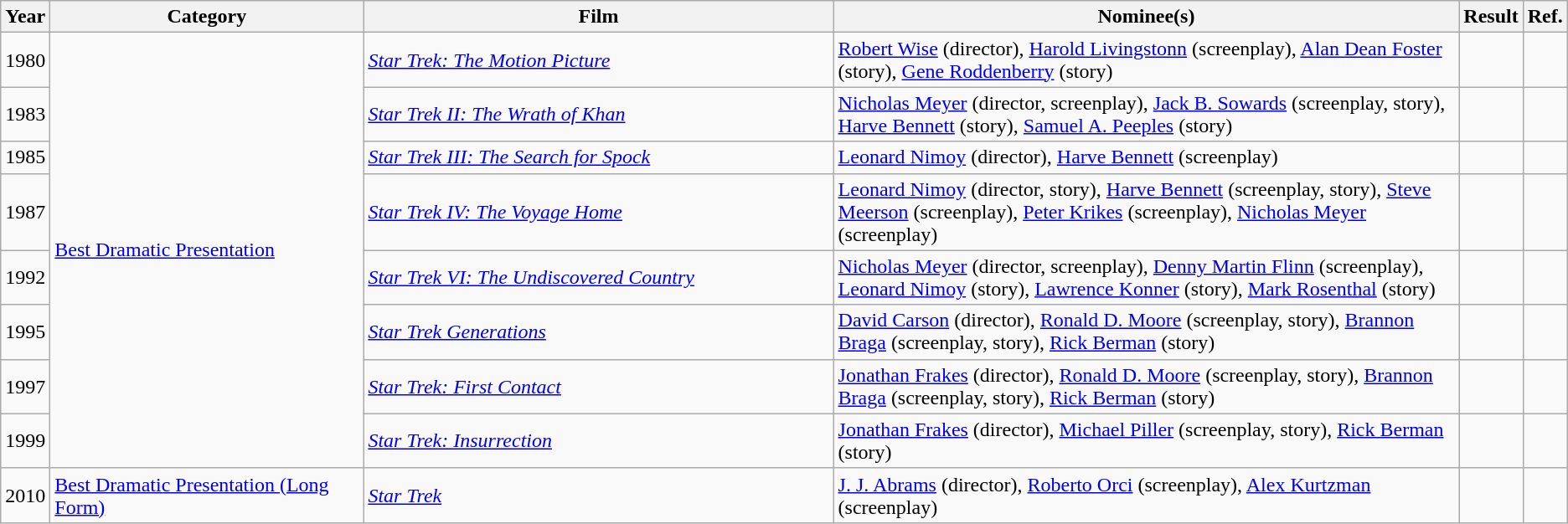<table class="wikitable">
<tr>
<th style="width: 1%;">Year</th>
<th style="width: 20%;">Category</th>
<th style="width: 30%;">Film</th>
<th>Nominee(s)</th>
<th style="width: 4%;">Result</th>
<th style="width: 1%;">Ref.</th>
</tr>
<tr>
<td rowspan="1">1980</td>
<td rowspan="8"><a href='#'>Best Dramatic Presentation</a></td>
<td><em><a href='#'>Star Trek: The Motion Picture</a></em></td>
<td><a href='#'>Robert Wise</a> (director), <a href='#'>Harold Livingstonn</a> (screenplay), <a href='#'>Alan Dean Foster</a> (story), <a href='#'>Gene Roddenberry</a> (story)</td>
<td></td>
<td></td>
</tr>
<tr>
<td rowspan="1">1983</td>
<td><em><a href='#'>Star Trek II: The Wrath of Khan</a></em></td>
<td><a href='#'>Nicholas Meyer</a> (director, screenplay), <a href='#'>Jack B. Sowards</a> (screenplay, story), <a href='#'>Harve Bennett</a> (story), <a href='#'>Samuel A. Peeples</a> (story)</td>
<td></td>
<td></td>
</tr>
<tr>
<td rowspan="1">1985</td>
<td><em><a href='#'>Star Trek III: The Search for Spock</a></em></td>
<td><a href='#'>Leonard Nimoy</a> (director), <a href='#'>Harve Bennett</a> (screenplay)</td>
<td></td>
<td></td>
</tr>
<tr>
<td rowspan="1">1987</td>
<td><em><a href='#'>Star Trek IV: The Voyage Home</a></em></td>
<td><a href='#'>Leonard Nimoy</a> (director, story), <a href='#'>Harve Bennett</a> (screenplay, story), <a href='#'>Steve Meerson</a> (screenplay), <a href='#'>Peter Krikes</a> (screenplay), <a href='#'>Nicholas Meyer</a> (screenplay)</td>
<td></td>
<td></td>
</tr>
<tr>
<td rowspan="1">1992</td>
<td><em><a href='#'>Star Trek VI: The Undiscovered Country</a></em></td>
<td><a href='#'>Nicholas Meyer</a> (director, screenplay), <a href='#'>Denny Martin Flinn</a> (screenplay), <a href='#'>Leonard Nimoy</a> (story), <a href='#'>Lawrence Konner</a> (story), <a href='#'>Mark Rosenthal</a> (story)</td>
<td></td>
<td></td>
</tr>
<tr>
<td>1995</td>
<td><em><a href='#'>Star Trek Generations</a></em></td>
<td><a href='#'>David Carson</a> (director), <a href='#'>Ronald D. Moore</a> (screenplay, story), <a href='#'>Brannon Braga</a> (screenplay, story), <a href='#'>Rick Berman</a> (story)</td>
<td></td>
<td></td>
</tr>
<tr>
<td>1997</td>
<td><em><a href='#'>Star Trek: First Contact</a></em></td>
<td><a href='#'>Jonathan Frakes</a> (director), <a href='#'>Ronald D. Moore</a> (screenplay, story), <a href='#'>Brannon Braga</a> (screenplay, story), <a href='#'>Rick Berman</a> (story)</td>
<td></td>
<td></td>
</tr>
<tr>
<td rowspan="1">1999</td>
<td><em><a href='#'>Star Trek: Insurrection</a></em></td>
<td><a href='#'>Jonathan Frakes</a> (director), <a href='#'>Michael Piller</a> (screenplay, story), <a href='#'>Rick Berman</a> (story)</td>
<td></td>
<td></td>
</tr>
<tr>
<td rowspan="1">2010</td>
<td><a href='#'>Best Dramatic Presentation (Long Form)</a></td>
<td><a href='#'><em>Star Trek</em></a></td>
<td><a href='#'>J. J. Abrams</a> (director), <a href='#'>Roberto Orci</a> (screenplay), <a href='#'>Alex Kurtzman</a> (screenplay)</td>
<td></td>
<td></td>
</tr>
</table>
